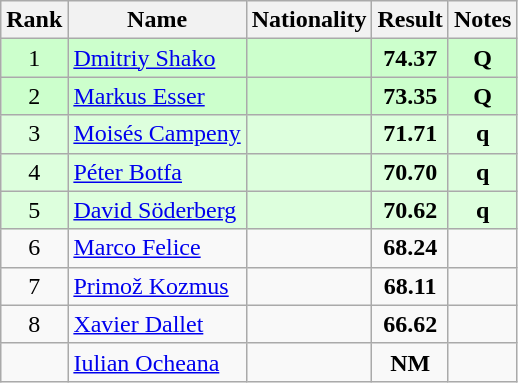<table class="wikitable sortable" style="text-align:center">
<tr>
<th>Rank</th>
<th>Name</th>
<th>Nationality</th>
<th>Result</th>
<th>Notes</th>
</tr>
<tr bgcolor=ccffcc>
<td>1</td>
<td align=left><a href='#'>Dmitriy Shako</a></td>
<td align=left></td>
<td><strong>74.37</strong></td>
<td><strong>Q</strong></td>
</tr>
<tr bgcolor=ccffcc>
<td>2</td>
<td align=left><a href='#'>Markus Esser</a></td>
<td align=left></td>
<td><strong>73.35</strong></td>
<td><strong>Q</strong></td>
</tr>
<tr bgcolor=ddffdd>
<td>3</td>
<td align=left><a href='#'>Moisés Campeny</a></td>
<td align=left></td>
<td><strong>71.71</strong></td>
<td><strong>q</strong></td>
</tr>
<tr bgcolor=ddffdd>
<td>4</td>
<td align=left><a href='#'>Péter Botfa</a></td>
<td align=left></td>
<td><strong>70.70</strong></td>
<td><strong>q</strong></td>
</tr>
<tr bgcolor=ddffdd>
<td>5</td>
<td align=left><a href='#'>David Söderberg</a></td>
<td align=left></td>
<td><strong>70.62</strong></td>
<td><strong>q</strong></td>
</tr>
<tr>
<td>6</td>
<td align=left><a href='#'>Marco Felice</a></td>
<td align=left></td>
<td><strong>68.24</strong></td>
<td></td>
</tr>
<tr>
<td>7</td>
<td align=left><a href='#'>Primož Kozmus</a></td>
<td align=left></td>
<td><strong>68.11</strong></td>
<td></td>
</tr>
<tr>
<td>8</td>
<td align=left><a href='#'>Xavier Dallet</a></td>
<td align=left></td>
<td><strong>66.62</strong></td>
<td></td>
</tr>
<tr>
<td></td>
<td align=left><a href='#'>Iulian Ocheana</a></td>
<td align=left></td>
<td><strong>NM</strong></td>
<td></td>
</tr>
</table>
